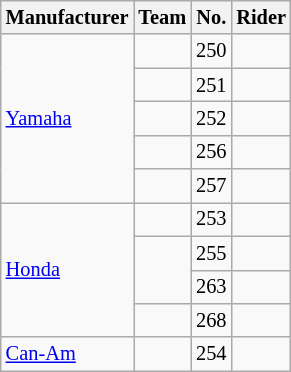<table class="wikitable" style="font-size:85%; ; width:15%">
<tr>
<th>Manufacturer</th>
<th>Team</th>
<th>No.</th>
<th>Rider</th>
</tr>
<tr>
<td rowspan=5> <a href='#'>Yamaha</a></td>
<td></td>
<td>250</td>
<td></td>
</tr>
<tr>
<td></td>
<td>251</td>
<td></td>
</tr>
<tr>
<td></td>
<td>252</td>
<td></td>
</tr>
<tr>
<td></td>
<td>256</td>
<td></td>
</tr>
<tr>
<td></td>
<td>257</td>
<td></td>
</tr>
<tr>
<td rowspan=4> <a href='#'>Honda</a></td>
<td></td>
<td>253</td>
<td></td>
</tr>
<tr>
<td rowspan=2></td>
<td>255</td>
<td></td>
</tr>
<tr>
<td>263</td>
<td></td>
</tr>
<tr>
<td></td>
<td>268</td>
<td></td>
</tr>
<tr>
<td> <a href='#'>Can-Am</a></td>
<td></td>
<td>254</td>
<td></td>
</tr>
</table>
